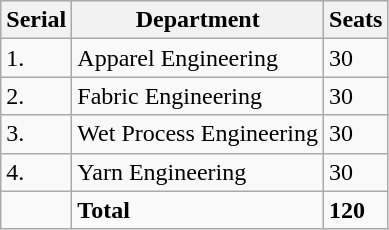<table class="wikitable">
<tr>
<th>Serial</th>
<th>Department</th>
<th>Seats</th>
</tr>
<tr>
<td>1.</td>
<td>Apparel Engineering</td>
<td>30</td>
</tr>
<tr>
<td>2.</td>
<td>Fabric Engineering</td>
<td>30</td>
</tr>
<tr>
<td>3.</td>
<td>Wet Process Engineering</td>
<td>30</td>
</tr>
<tr>
<td>4.</td>
<td>Yarn Engineering</td>
<td>30</td>
</tr>
<tr>
<td></td>
<td><strong>Total</strong></td>
<td><strong>120</strong></td>
</tr>
</table>
